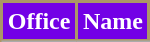<table class="wikitable">
<tr>
<th style="color:#FFFFFF; background: #7300E6; border:2px solid #AB9767;">Office</th>
<th style="color:#FFFFFF; background: #7300E6; border:2px solid #AB9767;">Name</th>
</tr>
<tr>
</tr>
</table>
